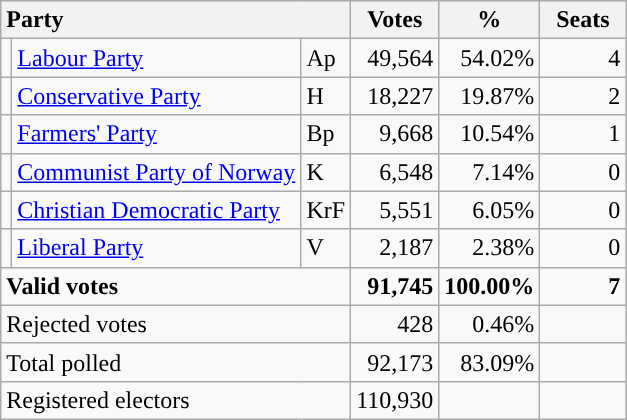<table class="wikitable" border="1" style="text-align:right;">
<tr>
<th style="text-align:left;" colspan=3>Party</th>
<th align=center width="50">Votes</th>
<th align=center width="50">%</th>
<th align=center width="50">Seats</th>
</tr>
<tr>
<td style="color:inherit;background:"></td>
<td align=left><a href='#'>Labour Party</a></td>
<td align=left>Ap</td>
<td>49,564</td>
<td>54.02%</td>
<td>4</td>
</tr>
<tr>
<td style="color:inherit;background:"></td>
<td align=left><a href='#'>Conservative Party</a></td>
<td align=left>H</td>
<td>18,227</td>
<td>19.87%</td>
<td>2</td>
</tr>
<tr>
<td style="color:inherit;background:"></td>
<td align=left><a href='#'>Farmers' Party</a></td>
<td align=left>Bp</td>
<td>9,668</td>
<td>10.54%</td>
<td>1</td>
</tr>
<tr>
<td style="color:inherit;background:"></td>
<td align=left><a href='#'>Communist Party of Norway</a></td>
<td align=left>K</td>
<td>6,548</td>
<td>7.14%</td>
<td>0</td>
</tr>
<tr>
<td style="color:inherit;background:"></td>
<td align=left><a href='#'>Christian Democratic Party</a></td>
<td align=left>KrF</td>
<td>5,551</td>
<td>6.05%</td>
<td>0</td>
</tr>
<tr>
<td style="color:inherit;background:"></td>
<td align=left><a href='#'>Liberal Party</a></td>
<td align=left>V</td>
<td>2,187</td>
<td>2.38%</td>
<td>0</td>
</tr>
<tr style="font-weight:bold">
<td align=left colspan=3>Valid votes</td>
<td>91,745</td>
<td>100.00%</td>
<td>7</td>
</tr>
<tr>
<td align=left colspan=3>Rejected votes</td>
<td>428</td>
<td>0.46%</td>
<td></td>
</tr>
<tr>
<td align=left colspan=3>Total polled</td>
<td>92,173</td>
<td>83.09%</td>
<td></td>
</tr>
<tr>
<td align=left colspan=3>Registered electors</td>
<td>110,930</td>
<td></td>
<td></td>
</tr>
</table>
